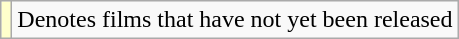<table class="wikitable sortable">
<tr>
<td style="background:#ffc;"></td>
<td>Denotes films that have not yet been released</td>
</tr>
</table>
